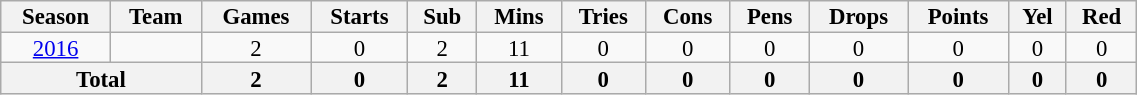<table class="wikitable" style="text-align:center; line-height:90%; font-size:95%; width:60%;">
<tr>
<th>Season</th>
<th>Team</th>
<th>Games</th>
<th>Starts</th>
<th>Sub</th>
<th>Mins</th>
<th>Tries</th>
<th>Cons</th>
<th>Pens</th>
<th>Drops</th>
<th>Points</th>
<th>Yel</th>
<th>Red</th>
</tr>
<tr>
<td><a href='#'>2016</a></td>
<td></td>
<td>2</td>
<td>0</td>
<td>2</td>
<td>11</td>
<td>0</td>
<td>0</td>
<td>0</td>
<td>0</td>
<td>0</td>
<td>0</td>
<td>0</td>
</tr>
<tr>
<th colspan="2">Total</th>
<th>2</th>
<th>0</th>
<th>2</th>
<th>11</th>
<th>0</th>
<th>0</th>
<th>0</th>
<th>0</th>
<th>0</th>
<th>0</th>
<th>0</th>
</tr>
</table>
